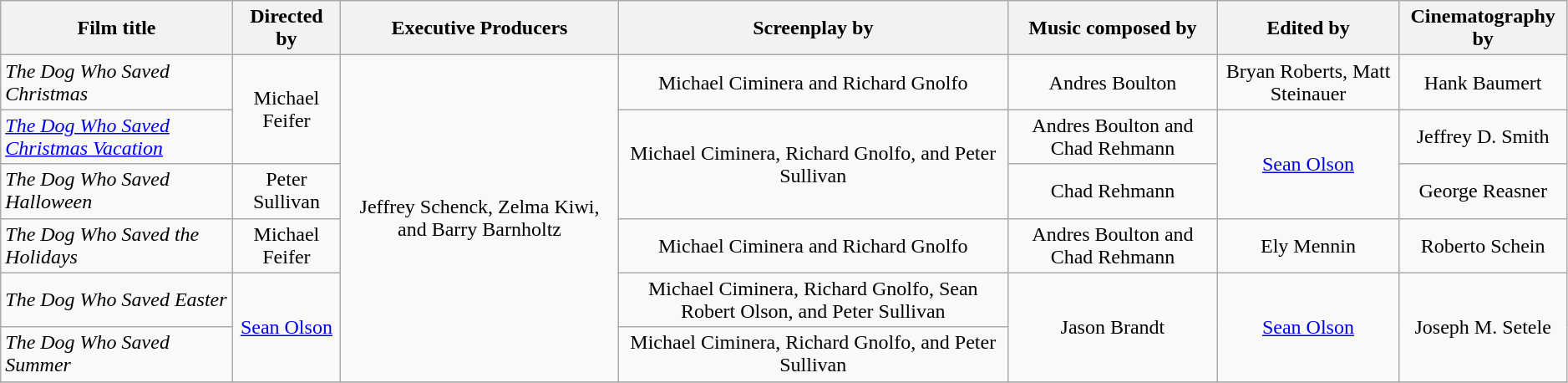<table class="wikitable" style="width:99%;">
<tr>
<th style="text-align:center;">Film title</th>
<th style="text-align:center;">Directed by</th>
<th style="text-align:center;">Executive Producers</th>
<th style="text-align:center;">Screenplay by</th>
<th style="text-align:center;">Music composed by</th>
<th style="text-align:center;">Edited by</th>
<th style="text-align:center;">Cinematography by</th>
</tr>
<tr>
<td><em>The Dog Who Saved Christmas</em></td>
<td rowspan="2" style="text-align:center;">Michael Feifer</td>
<td rowspan="6" style="text-align:center;">Jeffrey Schenck, Zelma Kiwi, and Barry Barnholtz</td>
<td style="text-align:center;">Michael Ciminera and Richard Gnolfo</td>
<td style="text-align:center;">Andres Boulton</td>
<td style="text-align:center;">Bryan Roberts, Matt Steinauer</td>
<td style="text-align:center;">Hank Baumert</td>
</tr>
<tr>
<td><em><a href='#'>The Dog Who Saved Christmas Vacation</a></em></td>
<td rowspan="2" style="text-align:center;">Michael Ciminera, Richard Gnolfo, and Peter Sullivan</td>
<td style="text-align:center;">Andres Boulton and  Chad Rehmann</td>
<td rowspan="2" style="text-align:center;"><a href='#'>Sean Olson</a></td>
<td style="text-align:center;">Jeffrey D. Smith</td>
</tr>
<tr>
<td><em>The Dog Who Saved Halloween</em></td>
<td style="text-align:center;">Peter Sullivan</td>
<td style="text-align:center;">Chad Rehmann</td>
<td style="text-align:center;">George Reasner</td>
</tr>
<tr>
<td><em>The Dog Who Saved the Holidays</em></td>
<td style="text-align:center;">Michael Feifer</td>
<td style="text-align:center;">Michael Ciminera and Richard Gnolfo</td>
<td style="text-align:center;">Andres Boulton and Chad Rehmann</td>
<td style="text-align:center;">Ely Mennin</td>
<td style="text-align:center;">Roberto Schein</td>
</tr>
<tr>
<td><em>The Dog Who Saved Easter</em></td>
<td rowspan="2" style="text-align:center;"><a href='#'>Sean Olson</a></td>
<td style="text-align:center;">Michael Ciminera, Richard Gnolfo, Sean Robert Olson, and Peter Sullivan</td>
<td rowspan="2" style="text-align:center;">Jason Brandt</td>
<td rowspan="2" style="text-align:center;"><a href='#'>Sean Olson</a></td>
<td rowspan="2" style="text-align:center;">Joseph M. Setele</td>
</tr>
<tr>
<td><em>The Dog Who Saved Summer</em></td>
<td style="text-align:center;">Michael Ciminera, Richard Gnolfo, and Peter Sullivan</td>
</tr>
<tr>
</tr>
</table>
